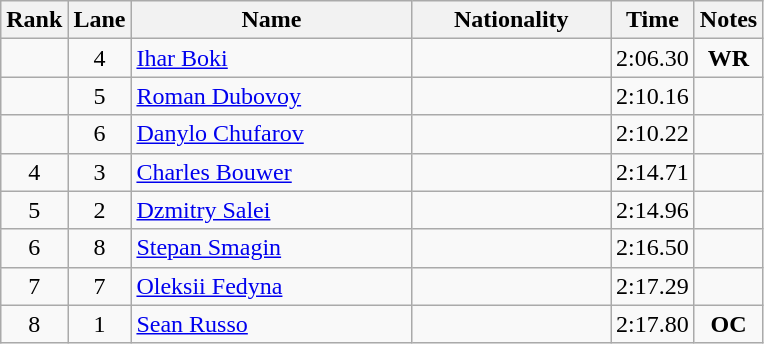<table class="wikitable sortable" style="text-align:center">
<tr>
<th>Rank</th>
<th>Lane</th>
<th style="width:180px">Name</th>
<th style="width:125px">Nationality</th>
<th>Time</th>
<th>Notes</th>
</tr>
<tr>
<td></td>
<td>4</td>
<td style="text-align:left;"><a href='#'>Ihar Boki</a></td>
<td style="text-align:left;"></td>
<td>2:06.30</td>
<td><strong>WR</strong></td>
</tr>
<tr>
<td></td>
<td>5</td>
<td style="text-align:left;"><a href='#'>Roman Dubovoy</a></td>
<td style="text-align:left;"></td>
<td>2:10.16</td>
<td></td>
</tr>
<tr>
<td></td>
<td>6</td>
<td style="text-align:left;"><a href='#'>Danylo Chufarov</a></td>
<td style="text-align:left;"></td>
<td>2:10.22</td>
<td></td>
</tr>
<tr>
<td>4</td>
<td>3</td>
<td style="text-align:left;"><a href='#'>Charles Bouwer</a></td>
<td style="text-align:left;"></td>
<td>2:14.71</td>
<td></td>
</tr>
<tr>
<td>5</td>
<td>2</td>
<td style="text-align:left;"><a href='#'>Dzmitry Salei</a></td>
<td style="text-align:left;"></td>
<td>2:14.96</td>
<td></td>
</tr>
<tr>
<td>6</td>
<td>8</td>
<td style="text-align:left;"><a href='#'>Stepan Smagin</a></td>
<td style="text-align:left;"></td>
<td>2:16.50</td>
<td></td>
</tr>
<tr>
<td>7</td>
<td>7</td>
<td style="text-align:left;"><a href='#'>Oleksii Fedyna</a></td>
<td style="text-align:left;"></td>
<td>2:17.29</td>
<td></td>
</tr>
<tr>
<td>8</td>
<td>1</td>
<td style="text-align:left;"><a href='#'>Sean Russo</a></td>
<td style="text-align:left;"></td>
<td>2:17.80</td>
<td><strong>OC</strong></td>
</tr>
</table>
